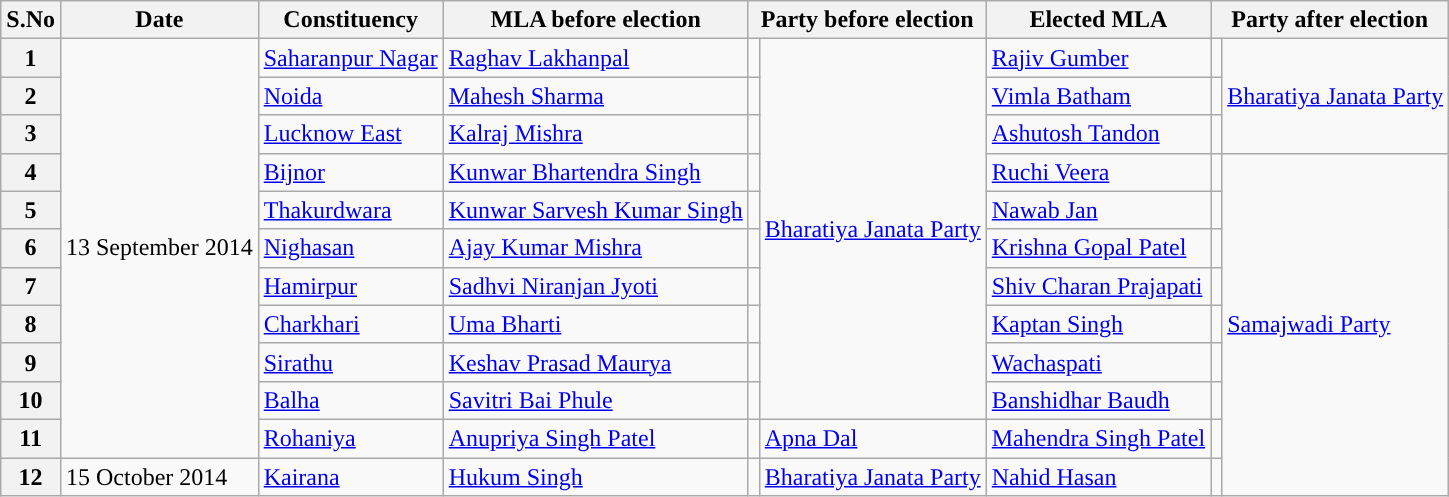<table class="wikitable sortable">
<tr>
<th>S.No</th>
<th>Date</th>
<th>Constituency</th>
<th>MLA before election</th>
<th colspan="2">Party before election</th>
<th>Elected MLA</th>
<th colspan="2">Party after election</th>
</tr>
<tr>
<th>1</th>
<td rowspan="11">13 September 2014</td>
<td><a href='#'>Saharanpur Nagar</a></td>
<td><a href='#'>Raghav Lakhanpal</a></td>
<td></td>
<td rowspan="10"><a href='#'>Bharatiya Janata Party</a></td>
<td><a href='#'>Rajiv Gumber</a></td>
<td></td>
<td rowspan="3"><a href='#'>Bharatiya Janata Party</a></td>
</tr>
<tr>
<th>2</th>
<td><a href='#'>Noida</a></td>
<td><a href='#'>Mahesh Sharma</a></td>
<td></td>
<td><a href='#'>Vimla Batham</a></td>
<td></td>
</tr>
<tr>
<th>3</th>
<td><a href='#'>Lucknow East</a></td>
<td><a href='#'>Kalraj Mishra</a></td>
<td></td>
<td><a href='#'>Ashutosh Tandon</a></td>
<td></td>
</tr>
<tr>
<th>4</th>
<td><a href='#'>Bijnor</a></td>
<td><a href='#'>Kunwar Bhartendra Singh</a></td>
<td></td>
<td><a href='#'>Ruchi Veera</a></td>
<td></td>
<td rowspan="9"><a href='#'>Samajwadi Party</a></td>
</tr>
<tr>
<th>5</th>
<td><a href='#'>Thakurdwara</a></td>
<td><a href='#'>Kunwar Sarvesh Kumar Singh</a></td>
<td></td>
<td><a href='#'>Nawab Jan</a></td>
<td></td>
</tr>
<tr>
<th>6</th>
<td><a href='#'>Nighasan</a></td>
<td><a href='#'>Ajay Kumar Mishra</a></td>
<td></td>
<td><a href='#'>Krishna Gopal Patel</a></td>
<td></td>
</tr>
<tr>
<th>7</th>
<td><a href='#'>Hamirpur</a></td>
<td><a href='#'>Sadhvi Niranjan Jyoti</a></td>
<td></td>
<td><a href='#'>Shiv Charan Prajapati</a></td>
<td></td>
</tr>
<tr>
<th>8</th>
<td><a href='#'>Charkhari</a></td>
<td><a href='#'>Uma Bharti</a></td>
<td></td>
<td><a href='#'>Kaptan Singh</a></td>
<td></td>
</tr>
<tr>
<th>9</th>
<td><a href='#'>Sirathu</a></td>
<td><a href='#'>Keshav Prasad Maurya</a></td>
<td></td>
<td><a href='#'>Wachaspati</a></td>
<td></td>
</tr>
<tr>
<th>10</th>
<td><a href='#'>Balha</a></td>
<td><a href='#'>Savitri Bai Phule</a></td>
<td></td>
<td><a href='#'>Banshidhar Baudh</a></td>
<td></td>
</tr>
<tr>
<th>11</th>
<td><a href='#'>Rohaniya</a></td>
<td><a href='#'>Anupriya Singh Patel</a></td>
<td></td>
<td><a href='#'>Apna Dal</a></td>
<td><a href='#'>Mahendra Singh Patel</a></td>
<td></td>
</tr>
<tr>
<th>12</th>
<td>15 October 2014</td>
<td><a href='#'>Kairana</a></td>
<td><a href='#'>Hukum Singh</a></td>
<td></td>
<td><a href='#'>Bharatiya Janata Party</a></td>
<td><a href='#'>Nahid Hasan</a></td>
<td></td>
</tr>
</table>
